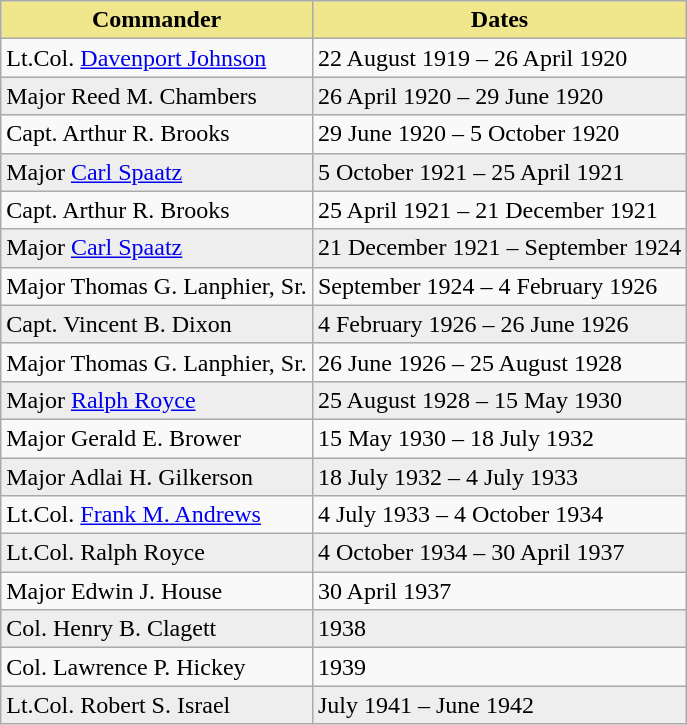<table class="wikitable">
<tr>
<th style="background: khaki">Commander</th>
<th style="background: khaki">Dates</th>
</tr>
<tr>
<td>Lt.Col. <a href='#'>Davenport Johnson</a></td>
<td>22 August 1919 – 26 April 1920</td>
</tr>
<tr style="background:#eee;">
<td>Major Reed M. Chambers</td>
<td>26 April 1920 – 29 June 1920</td>
</tr>
<tr>
<td>Capt. Arthur R. Brooks</td>
<td>29 June 1920 – 5 October 1920</td>
</tr>
<tr style="background:#eee;">
<td>Major <a href='#'>Carl Spaatz</a></td>
<td>5 October 1921 – 25 April 1921</td>
</tr>
<tr>
<td>Capt. Arthur R. Brooks</td>
<td>25 April 1921 – 21 December 1921</td>
</tr>
<tr style="background:#eee;">
<td>Major <a href='#'>Carl Spaatz</a></td>
<td>21 December 1921 – September 1924</td>
</tr>
<tr>
<td>Major Thomas G. Lanphier, Sr.</td>
<td>September 1924 – 4 February 1926</td>
</tr>
<tr style="background:#eee;">
<td>Capt. Vincent B. Dixon</td>
<td>4 February 1926 – 26 June 1926</td>
</tr>
<tr>
<td>Major Thomas G. Lanphier, Sr.</td>
<td>26 June 1926 – 25 August 1928</td>
</tr>
<tr style="background:#eee;">
<td>Major <a href='#'>Ralph Royce</a></td>
<td>25 August 1928 – 15 May 1930</td>
</tr>
<tr>
<td>Major Gerald E. Brower</td>
<td>15 May 1930 – 18 July 1932</td>
</tr>
<tr style="background:#eee;">
<td>Major Adlai H. Gilkerson</td>
<td>18 July 1932 – 4 July 1933</td>
</tr>
<tr>
<td>Lt.Col. <a href='#'>Frank M. Andrews</a></td>
<td>4 July 1933 – 4 October 1934</td>
</tr>
<tr style="background:#eee;">
<td>Lt.Col. Ralph Royce</td>
<td>4 October 1934 – 30 April 1937</td>
</tr>
<tr>
<td>Major Edwin J. House</td>
<td>30 April 1937</td>
</tr>
<tr style="background:#eee;">
<td>Col. Henry B. Clagett</td>
<td>1938</td>
</tr>
<tr>
<td>Col. Lawrence P. Hickey</td>
<td>1939</td>
</tr>
<tr style="background:#eee;">
<td>Lt.Col. Robert S. Israel</td>
<td>July 1941 – June 1942</td>
</tr>
</table>
